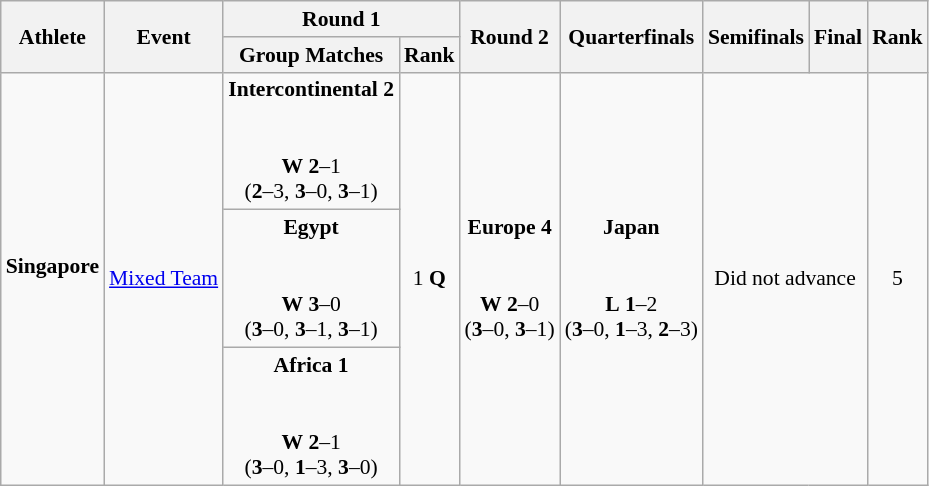<table class="wikitable" border="1" style="font-size:90%">
<tr>
<th rowspan=2>Athlete</th>
<th rowspan=2>Event</th>
<th colspan=2>Round 1</th>
<th rowspan=2>Round 2</th>
<th rowspan=2>Quarterfinals</th>
<th rowspan=2>Semifinals</th>
<th rowspan=2>Final</th>
<th rowspan=2>Rank</th>
</tr>
<tr>
<th>Group Matches</th>
<th>Rank</th>
</tr>
<tr>
<td rowspan=3><strong>Singapore</strong><br><br></td>
<td rowspan=3><a href='#'>Mixed Team</a></td>
<td align=center><strong>Intercontinental 2</strong><br><br><br> <strong>W</strong> <strong>2</strong>–1 <br> (<strong>2</strong>–3, <strong>3</strong>–0, <strong>3</strong>–1)</td>
<td rowspan=3 align=center>1 <strong>Q</strong></td>
<td align=center rowspan=3><strong>Europe 4</strong><br><br><br> <strong>W</strong> <strong>2</strong>–0 <br> (<strong>3</strong>–0, <strong>3</strong>–1)</td>
<td align=center rowspan=3><strong>Japan</strong><br><br><br> <strong>L</strong> <strong>1</strong>–2 <br> (<strong>3</strong>–0, <strong>1</strong>–3, <strong>2</strong>–3)</td>
<td rowspan=3 colspan=2 align=center>Did not advance</td>
<td rowspan=3 align=center>5</td>
</tr>
<tr>
<td align=center><strong>Egypt</strong><br><br><br> <strong>W</strong> <strong>3</strong>–0 <br> (<strong>3</strong>–0, <strong>3</strong>–1, <strong>3</strong>–1)</td>
</tr>
<tr>
<td align=center><strong>Africa 1</strong><br><br><br> <strong>W</strong> <strong>2</strong>–1 <br> (<strong>3</strong>–0, <strong>1</strong>–3, <strong>3</strong>–0)</td>
</tr>
</table>
